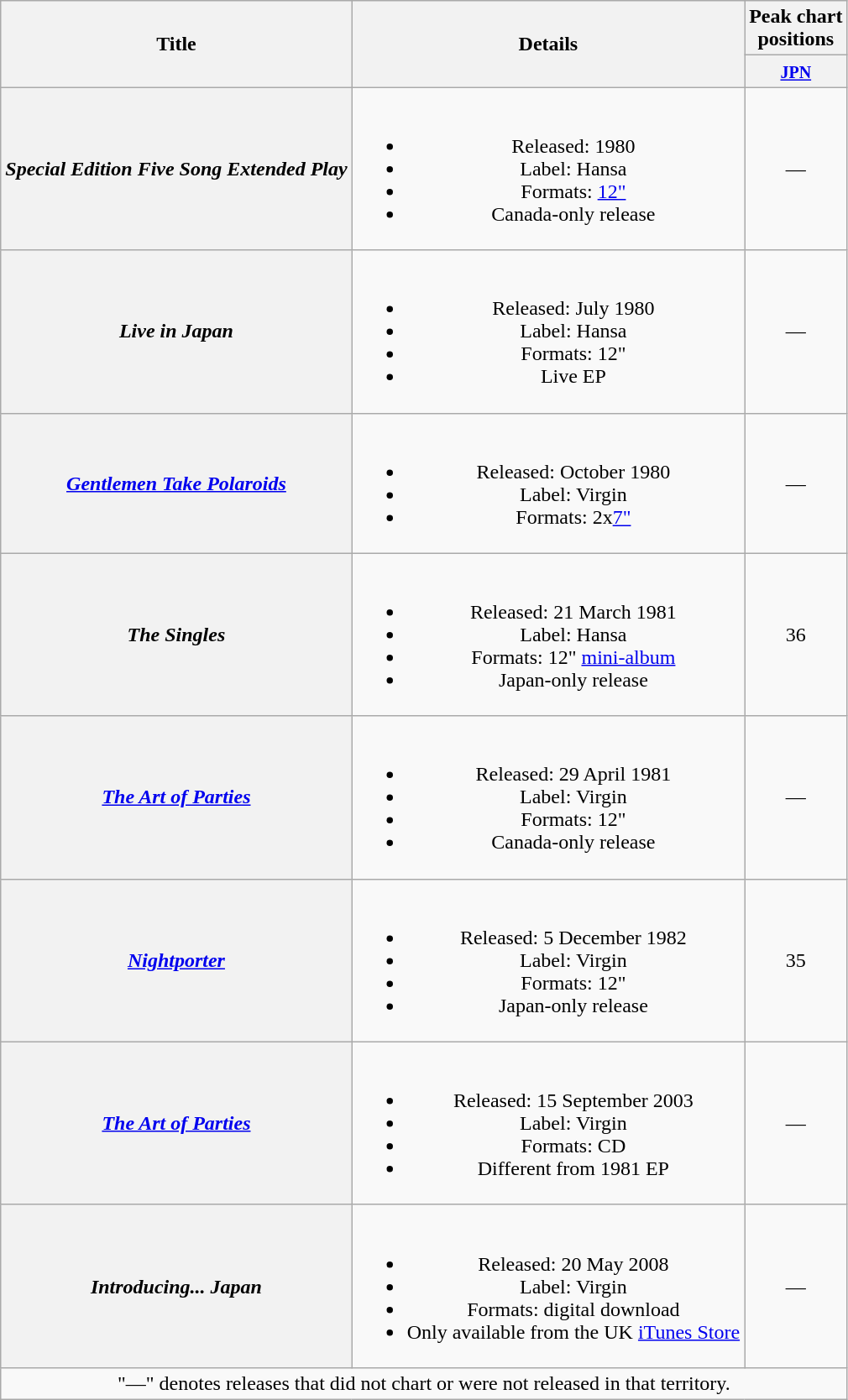<table class="wikitable plainrowheaders" style="text-align:center;">
<tr>
<th scope="col" rowspan="2">Title</th>
<th scope="col" rowspan="2">Details</th>
<th colspan="1">Peak chart<br>positions</th>
</tr>
<tr>
<th scope="col"><small><a href='#'>JPN</a></small></th>
</tr>
<tr>
<th scope="row"><em>Special Edition Five Song Extended Play</em></th>
<td><br><ul><li>Released: 1980</li><li>Label: Hansa</li><li>Formats: <a href='#'>12"</a></li><li>Canada-only release</li></ul></td>
<td>—</td>
</tr>
<tr>
<th scope="row"><em>Live in Japan</em></th>
<td><br><ul><li>Released: July 1980</li><li>Label: Hansa</li><li>Formats: 12"</li><li>Live EP</li></ul></td>
<td>—</td>
</tr>
<tr>
<th scope="row"><em><a href='#'>Gentlemen Take Polaroids</a></em></th>
<td><br><ul><li>Released: October 1980</li><li>Label: Virgin</li><li>Formats: 2x<a href='#'>7"</a></li></ul></td>
<td>—</td>
</tr>
<tr>
<th scope="row"><em>The Singles</em></th>
<td><br><ul><li>Released: 21 March 1981</li><li>Label: Hansa</li><li>Formats: 12" <a href='#'>mini-album</a></li><li>Japan-only release</li></ul></td>
<td>36</td>
</tr>
<tr>
<th scope="row"><em><a href='#'>The Art of Parties</a></em></th>
<td><br><ul><li>Released: 29 April 1981</li><li>Label: Virgin</li><li>Formats: 12"</li><li>Canada-only release</li></ul></td>
<td>—</td>
</tr>
<tr>
<th scope="row"><em><a href='#'>Nightporter</a></em></th>
<td><br><ul><li>Released: 5 December 1982</li><li>Label: Virgin</li><li>Formats: 12"</li><li>Japan-only release</li></ul></td>
<td>35</td>
</tr>
<tr>
<th scope="row"><em><a href='#'>The Art of Parties</a></em></th>
<td><br><ul><li>Released: 15 September 2003</li><li>Label: Virgin</li><li>Formats: CD</li><li>Different from 1981 EP</li></ul></td>
<td>—</td>
</tr>
<tr>
<th scope="row"><em>Introducing... Japan</em></th>
<td><br><ul><li>Released: 20 May 2008</li><li>Label: Virgin</li><li>Formats: digital download</li><li>Only available from the UK <a href='#'>iTunes Store</a></li></ul></td>
<td>—</td>
</tr>
<tr>
<td colspan="3">"—" denotes releases that did not chart or were not released in that territory.</td>
</tr>
</table>
